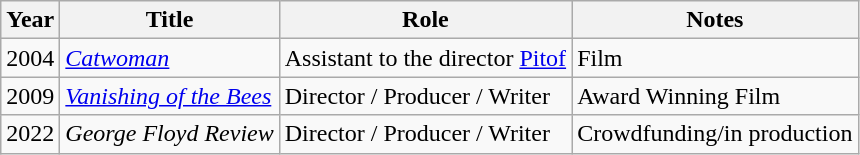<table class="wikitable">
<tr>
<th>Year</th>
<th>Title</th>
<th>Role</th>
<th>Notes</th>
</tr>
<tr>
<td>2004</td>
<td><em><a href='#'>Catwoman</a></em></td>
<td>Assistant to the director <a href='#'>Pitof</a></td>
<td>Film</td>
</tr>
<tr>
<td>2009</td>
<td><em><a href='#'>Vanishing of the Bees</a></em></td>
<td>Director / Producer / Writer</td>
<td>Award Winning Film</td>
</tr>
<tr>
<td>2022</td>
<td><em>George Floyd Review</em></td>
<td>Director / Producer / Writer</td>
<td>Crowdfunding/in production</td>
</tr>
</table>
